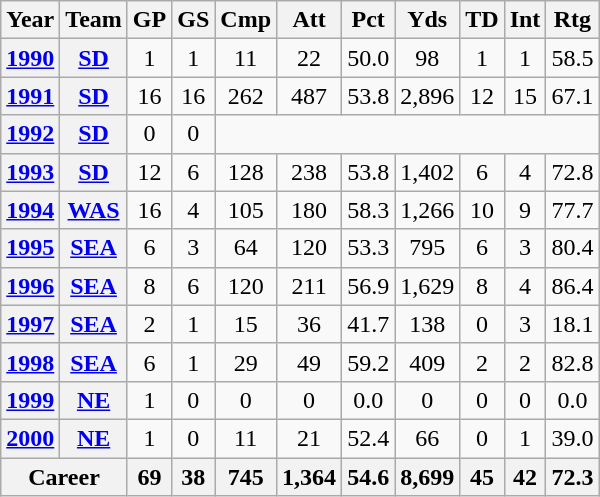<table class=wikitable style="text-align:center">
<tr>
<th>Year</th>
<th>Team</th>
<th>GP</th>
<th>GS</th>
<th>Cmp</th>
<th>Att</th>
<th>Pct</th>
<th>Yds</th>
<th>TD</th>
<th>Int</th>
<th>Rtg</th>
</tr>
<tr>
<th><a href='#'>1990</a></th>
<th><a href='#'>SD</a></th>
<td>1</td>
<td>1</td>
<td>11</td>
<td>22</td>
<td>50.0</td>
<td>98</td>
<td>1</td>
<td>1</td>
<td>58.5</td>
</tr>
<tr>
<th><a href='#'>1991</a></th>
<th><a href='#'>SD</a></th>
<td>16</td>
<td>16</td>
<td>262</td>
<td>487</td>
<td>53.8</td>
<td>2,896</td>
<td>12</td>
<td>15</td>
<td>67.1</td>
</tr>
<tr>
<th><a href='#'>1992</a></th>
<th><a href='#'>SD</a></th>
<td>0</td>
<td>0</td>
<td colspan="9"></td>
</tr>
<tr>
<th><a href='#'>1993</a></th>
<th><a href='#'>SD</a></th>
<td>12</td>
<td>6</td>
<td>128</td>
<td>238</td>
<td>53.8</td>
<td>1,402</td>
<td>6</td>
<td>4</td>
<td>72.8</td>
</tr>
<tr>
<th><a href='#'>1994</a></th>
<th><a href='#'>WAS</a></th>
<td>16</td>
<td>4</td>
<td>105</td>
<td>180</td>
<td>58.3</td>
<td>1,266</td>
<td>10</td>
<td>9</td>
<td>77.7</td>
</tr>
<tr>
<th><a href='#'>1995</a></th>
<th><a href='#'>SEA</a></th>
<td>6</td>
<td>3</td>
<td>64</td>
<td>120</td>
<td>53.3</td>
<td>795</td>
<td>6</td>
<td>3</td>
<td>80.4</td>
</tr>
<tr>
<th><a href='#'>1996</a></th>
<th><a href='#'>SEA</a></th>
<td>8</td>
<td>6</td>
<td>120</td>
<td>211</td>
<td>56.9</td>
<td>1,629</td>
<td>8</td>
<td>4</td>
<td>86.4</td>
</tr>
<tr>
<th><a href='#'>1997</a></th>
<th><a href='#'>SEA</a></th>
<td>2</td>
<td>1</td>
<td>15</td>
<td>36</td>
<td>41.7</td>
<td>138</td>
<td>0</td>
<td>3</td>
<td>18.1</td>
</tr>
<tr>
<th><a href='#'>1998</a></th>
<th><a href='#'>SEA</a></th>
<td>6</td>
<td>1</td>
<td>29</td>
<td>49</td>
<td>59.2</td>
<td>409</td>
<td>2</td>
<td>2</td>
<td>82.8</td>
</tr>
<tr>
<th><a href='#'>1999</a></th>
<th><a href='#'>NE</a></th>
<td>1</td>
<td>0</td>
<td>0</td>
<td>0</td>
<td>0.0</td>
<td>0</td>
<td>0</td>
<td>0</td>
<td>0.0</td>
</tr>
<tr>
<th><a href='#'>2000</a></th>
<th><a href='#'>NE</a></th>
<td>1</td>
<td>0</td>
<td>11</td>
<td>21</td>
<td>52.4</td>
<td>66</td>
<td>0</td>
<td>1</td>
<td>39.0</td>
</tr>
<tr>
<th colspan="2">Career</th>
<th>69</th>
<th>38</th>
<th>745</th>
<th>1,364</th>
<th>54.6</th>
<th>8,699</th>
<th>45</th>
<th>42</th>
<th>72.3</th>
</tr>
</table>
